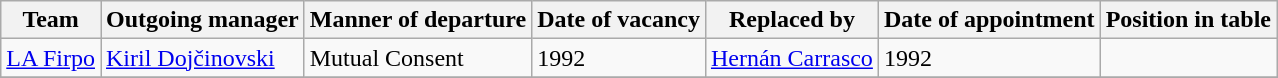<table class="wikitable">
<tr>
<th>Team</th>
<th>Outgoing manager</th>
<th>Manner of departure</th>
<th>Date of vacancy</th>
<th>Replaced by</th>
<th>Date of appointment</th>
<th>Position in table</th>
</tr>
<tr>
<td><a href='#'>LA Firpo</a></td>
<td> <a href='#'>Kiril Dojčinovski</a></td>
<td>Mutual Consent</td>
<td>1992</td>
<td> <a href='#'>Hernán Carrasco</a></td>
<td>1992</td>
<td></td>
</tr>
<tr>
</tr>
</table>
